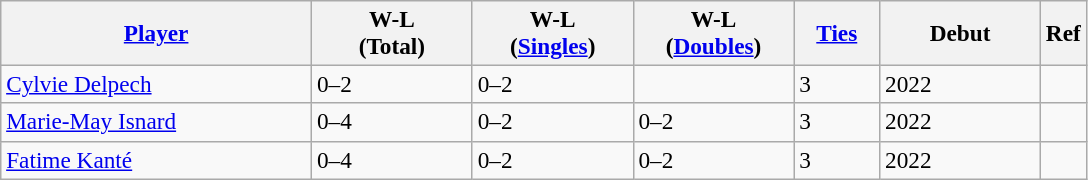<table class="wikitable sortable" style=font-size:97%>
<tr>
<th width=200><a href='#'>Player</a></th>
<th width=100>W-L<br>(Total)</th>
<th width=100>W-L<br>(<a href='#'>Singles</a>)</th>
<th width=100>W-L<br>(<a href='#'>Doubles</a>)</th>
<th width=50><a href='#'>Ties</a></th>
<th width=100>Debut</th>
<th>Ref</th>
</tr>
<tr>
<td><a href='#'>Cylvie Delpech</a></td>
<td>0–2</td>
<td>0–2</td>
<td></td>
<td>3</td>
<td>2022</td>
<td></td>
</tr>
<tr>
<td><a href='#'>Marie-May Isnard</a></td>
<td>0–4</td>
<td>0–2</td>
<td>0–2</td>
<td>3</td>
<td>2022</td>
<td></td>
</tr>
<tr>
<td><a href='#'>Fatime Kanté</a></td>
<td>0–4</td>
<td>0–2</td>
<td>0–2</td>
<td>3</td>
<td>2022</td>
<td></td>
</tr>
</table>
